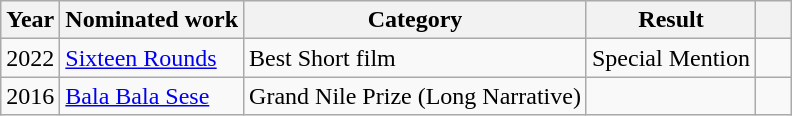<table class="wikitable sortable">
<tr>
<th>Year</th>
<th>Nominated work</th>
<th>Category</th>
<th>Result</th>
<th scope="col" style="width:1em;"></th>
</tr>
<tr>
<td>2022</td>
<td><a href='#'>Sixteen Rounds</a></td>
<td>Best Short film</td>
<td>Special Mention</td>
<td></td>
</tr>
<tr>
<td>2016</td>
<td><a href='#'>Bala Bala Sese</a></td>
<td>Grand Nile Prize (Long Narrative)</td>
<td></td>
<td></td>
</tr>
</table>
